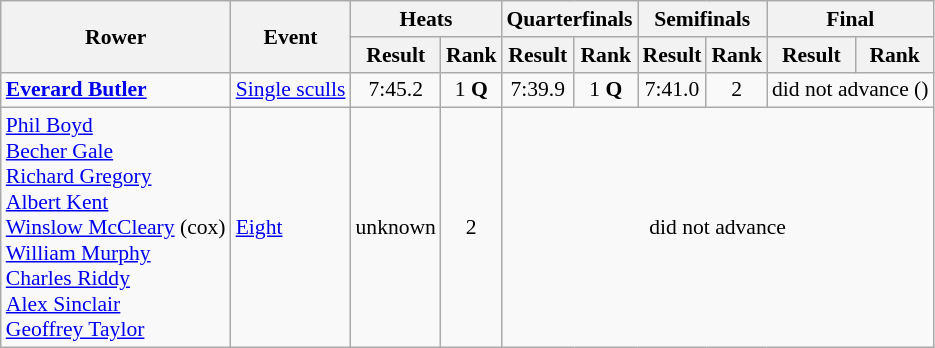<table class=wikitable style="font-size:90%">
<tr>
<th rowspan=2>Rower</th>
<th rowspan=2>Event</th>
<th colspan=2>Heats</th>
<th colspan=2>Quarterfinals</th>
<th colspan=2>Semifinals</th>
<th colspan=2>Final</th>
</tr>
<tr>
<th>Result</th>
<th>Rank</th>
<th>Result</th>
<th>Rank</th>
<th>Result</th>
<th>Rank</th>
<th>Result</th>
<th>Rank</th>
</tr>
<tr>
<td><strong><a href='#'>Everard Butler</a></strong></td>
<td><a href='#'>Single sculls</a></td>
<td align=center>7:45.2</td>
<td align=center>1 <strong>Q</strong></td>
<td align=center>7:39.9</td>
<td align=center>1 <strong>Q</strong></td>
<td align=center>7:41.0</td>
<td align=center>2</td>
<td align=center colspan=2>did not advance ()</td>
</tr>
<tr>
<td><a href='#'>Phil Boyd</a> <br> <a href='#'>Becher Gale</a> <br> <a href='#'>Richard Gregory</a> <br> <a href='#'>Albert Kent</a> <br> <a href='#'>Winslow McCleary</a> (cox) <br> <a href='#'>William Murphy</a> <br> <a href='#'>Charles Riddy</a> <br> <a href='#'>Alex Sinclair</a> <br> <a href='#'>Geoffrey Taylor</a></td>
<td><a href='#'>Eight</a></td>
<td align=center>unknown</td>
<td align=center>2</td>
<td align=center colspan=6>did not advance</td>
</tr>
</table>
